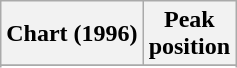<table class="wikitable sortable plainrowheaders">
<tr>
<th>Chart (1996)</th>
<th>Peak<br>position</th>
</tr>
<tr>
</tr>
<tr>
</tr>
<tr>
</tr>
<tr>
</tr>
<tr>
</tr>
<tr>
</tr>
<tr>
</tr>
<tr>
</tr>
<tr>
</tr>
<tr>
</tr>
<tr>
</tr>
</table>
